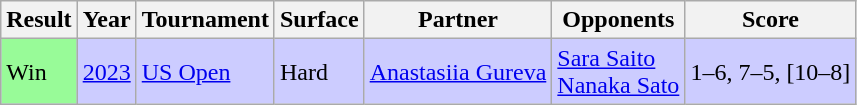<table class="wikitable">
<tr>
<th>Result</th>
<th>Year</th>
<th>Tournament</th>
<th>Surface</th>
<th>Partner</th>
<th>Opponents</th>
<th>Score</th>
</tr>
<tr style="background:#ccf;">
<td bgcolor=98fb98>Win</td>
<td><a href='#'>2023</a></td>
<td><a href='#'>US Open</a></td>
<td>Hard</td>
<td> <a href='#'>Anastasiia Gureva</a></td>
<td> <a href='#'>Sara Saito</a><br> <a href='#'>Nanaka Sato</a></td>
<td>1–6, 7–5, [10–8]</td>
</tr>
</table>
